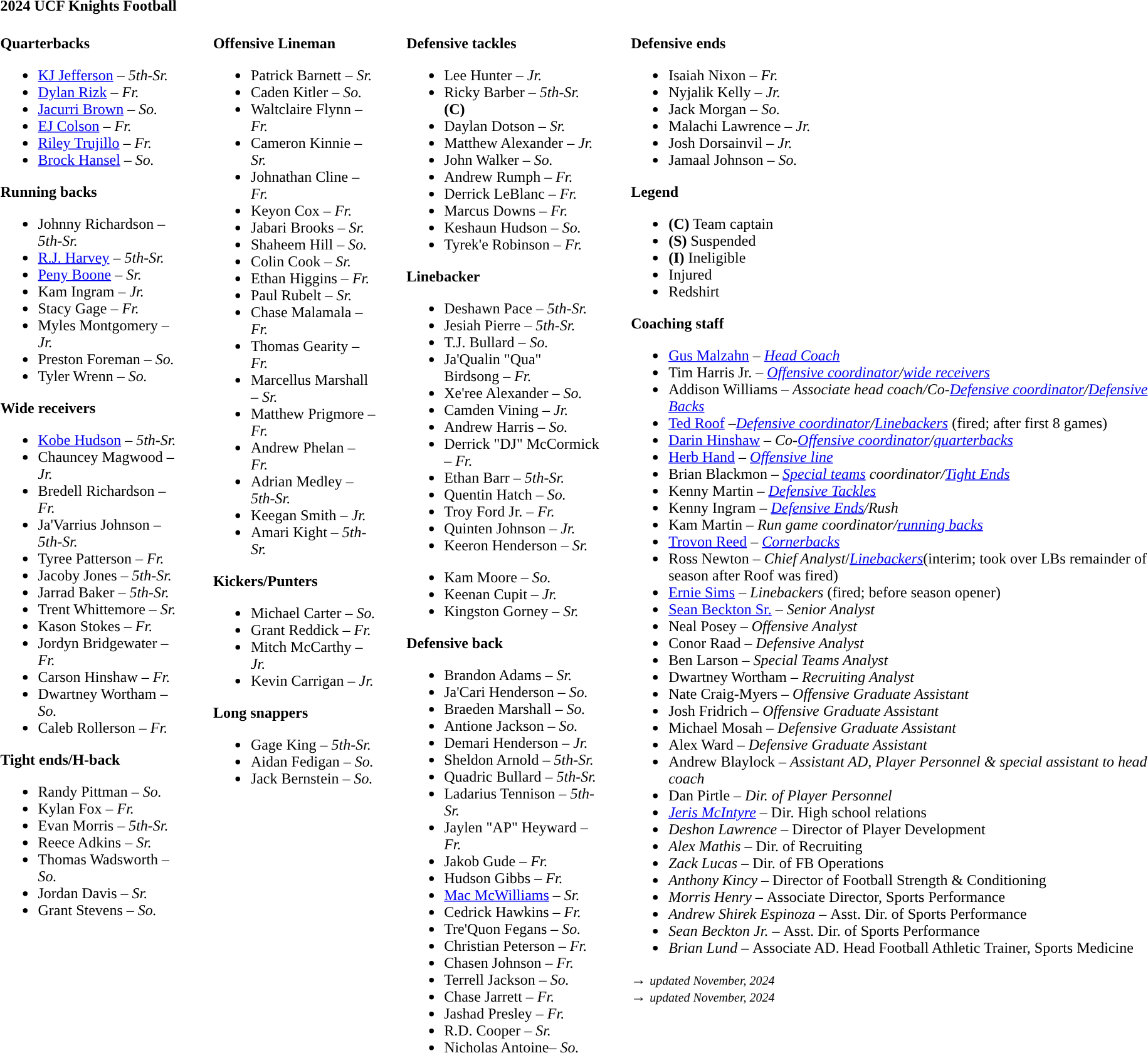<table class="toccolours" style="text-align: left;">
<tr>
<td colspan=11><strong>2024 UCF Knights Football</strong></td>
</tr>
<tr>
<td valign="top"><br><strong>Quarterbacks</strong><ul><li> <a href='#'>KJ Jefferson</a> – <em>5th-Sr.</em></li><li> <a href='#'>Dylan Rizk</a> – <em> Fr.</em></li><li> <a href='#'>Jacurri Brown</a> – <em> So.</em></li><li> <a href='#'>EJ Colson</a> – <em>Fr.</em></li><li> <a href='#'>Riley Trujillo</a> – <em>Fr.</em></li><li> <a href='#'>Brock Hansel</a> – <em> So.</em></li></ul><strong>Running backs</strong><ul><li> Johnny Richardson – <em>5th-Sr.</em></li><li> <a href='#'>R.J. Harvey</a> – <em> 5th-Sr.</em></li><li> <a href='#'>Peny Boone</a> – <em> Sr.</em></li><li> Kam Ingram – <em> Jr.</em></li><li> Stacy Gage – <em>Fr.</em></li><li> Myles Montgomery – <em> Jr.</em></li><li> Preston Foreman – <em> So.</em></li><li> Tyler Wrenn – <em> So.</em></li></ul><strong>Wide receivers</strong><ul><li> <a href='#'>Kobe Hudson</a> – <em>5th-Sr.</em></li><li> Chauncey Magwood – <em> Jr.</em></li><li> Bredell Richardson – <em>Fr.</em></li><li> Ja'Varrius Johnson – <em>5th-Sr.</em></li><li> Tyree Patterson – <em> Fr.</em></li><li> Jacoby Jones – <em>5th-Sr.</em></li><li> Jarrad Baker – <em> 5th-Sr.</em></li><li> Trent Whittemore – <em> Sr.</em></li><li> Kason Stokes – <em>Fr.</em></li><li> Jordyn Bridgewater – <em>Fr.</em></li><li> Carson Hinshaw – <em>Fr.</em></li><li> Dwartney Wortham – <em> So.</em></li><li> Caleb Rollerson – <em>Fr.</em></li></ul><strong>Tight ends/H-back</strong><ul><li> Randy Pittman – <em>So.</em></li><li> Kylan Fox – <em>Fr.</em></li><li> Evan Morris – <em>5th-Sr.</em></li><li> Reece Adkins – <em> Sr.</em></li><li> Thomas Wadsworth – <em> So.</em></li><li> Jordan Davis – <em> Sr.</em></li><li> Grant Stevens – <em> So.</em></li></ul></td>
<td width="25"> </td>
<td valign="top"><br><strong>Offensive Lineman</strong><ul><li> Patrick Barnett – <em> Sr.</em></li><li> Caden Kitler – <em> So.</em></li><li> Waltclaire Flynn – <em>Fr.</em></li><li> Cameron Kinnie – <em> Sr.</em></li><li> Johnathan Cline – <em> Fr.</em></li><li> Keyon Cox – <em> Fr.</em></li><li> Jabari Brooks – <em> Sr.</em></li><li> Shaheem Hill – <em> So.</em></li><li> Colin Cook – <em> Sr.</em></li><li> Ethan Higgins – <em> Fr.</em></li><li> Paul Rubelt – <em> Sr.</em></li><li> Chase Malamala – <em>Fr.</em></li><li> Thomas Gearity – <em>Fr.</em></li><li> Marcellus Marshall – <em>Sr.</em></li><li> Matthew Prigmore – <em> Fr.</em></li><li> Andrew Phelan – <em> Fr.</em></li><li> Adrian Medley – <em> 5th-Sr.</em></li><li> Keegan Smith – <em> Jr.</em></li><li> Amari Kight – <em> 5th-Sr.</em></li></ul><strong>Kickers/Punters</strong><ul><li> Michael Carter – <em> So.</em></li><li> Grant Reddick – <em> Fr.</em></li><li> Mitch McCarthy – <em>Jr.</em></li><li> Kevin Carrigan – <em>Jr.</em></li></ul><strong>Long snappers</strong><ul><li> Gage King – <em> 5th-Sr.</em></li><li> Aidan Fedigan – <em> So.</em></li><li> Jack Bernstein – <em> So.</em></li></ul></td>
<td width="25"> </td>
<td valign="top"><br><strong>Defensive tackles</strong><ul><li> Lee Hunter – <em> Jr.</em></li><li> Ricky Barber – <em> 5th-Sr.</em> <strong>(C)</strong></li><li> Daylan Dotson – <em> Sr.</em></li><li> Matthew Alexander – <em> Jr.</em></li><li> John Walker – <em>So.</em></li><li> Andrew Rumph – <em> Fr.</em></li><li> Derrick LeBlanc – <em> Fr.</em></li><li> Marcus Downs – <em>Fr.</em></li><li> Keshaun Hudson – <em> So.</em></li><li> Tyrek'e Robinson – <em>Fr.</em></li></ul><strong>Linebacker</strong><ul><li> Deshawn Pace – <em>5th-Sr.</em></li><li> Jesiah Pierre – <em>5th-Sr.</em></li><li> T.J. Bullard – <em> So.</em></li><li> Ja'Qualin "Qua" Birdsong – <em>Fr.</em></li><li> Xe'ree Alexander – <em>So.</em></li><li> Camden Vining – <em> Jr.</em></li><li> Andrew Harris – <em>So.</em></li><li> Derrick "DJ" McCormick – <em>Fr.</em></li><li> Ethan Barr – <em>5th-Sr.</em></li><li> Quentin Hatch – <em> So.</em></li><li> Troy Ford Jr. – <em> Fr.</em></li><li> Quinten Johnson – <em> Jr.</em></li><li> Keeron Henderson – <em> Sr.</em></li></ul><ul><li> Kam Moore – <em>So.</em></li><li> Keenan Cupit – <em> Jr.</em></li><li> Kingston Gorney – <em> Sr.</em></li></ul><strong>Defensive back</strong><ul><li> Brandon Adams – <em>Sr.</em></li><li> Ja'Cari Henderson – <em> So.</em></li><li> Braeden Marshall – <em>So.</em></li><li> Antione Jackson – <em>So.</em></li><li> Demari Henderson – <em>Jr.</em></li><li> Sheldon Arnold – <em>5th-Sr.</em></li><li> Quadric Bullard – <em>5th-Sr.</em></li><li> Ladarius Tennison – <em>5th-Sr.</em></li><li> Jaylen "AP" Heyward – <em>Fr.</em></li><li> Jakob Gude – <em>Fr.</em></li><li> Hudson Gibbs – <em> Fr.</em></li><li> <a href='#'>Mac McWilliams</a> – <em> Sr.</em></li><li> Cedrick Hawkins – <em> Fr.</em></li><li> Tre'Quon Fegans – <em> So.</em></li><li> Christian Peterson – <em>Fr.</em></li><li> Chasen Johnson – <em>Fr.</em></li><li> Terrell Jackson – <em> So.</em></li><li> Chase Jarrett – <em>Fr.</em></li><li> Jashad Presley – <em>Fr.</em></li><li> R.D. Cooper – <em> Sr.</em></li><li> Nicholas Antoine– <em> So.</em></li></ul></td>
<td width="25"> </td>
<td valign="top"><br><strong>Defensive ends</strong><ul><li> Isaiah Nixon – <em> Fr.</em></li><li> Nyjalik Kelly – <em>Jr.</em></li><li> Jack Morgan – <em> So.</em></li><li> Malachi Lawrence – <em> Jr.</em></li><li> Josh Dorsainvil – <em> Jr.</em></li><li> Jamaal Johnson – <em> So.</em></li></ul><strong>Legend</strong><ul><li><strong>(C)</strong> Team captain</li><li><strong>(S)</strong> Suspended</li><li><strong>(I)</strong> Ineligible</li><li> Injured</li><li> Redshirt</li></ul><strong>Coaching staff</strong><ul><li><a href='#'>Gus Malzahn</a> – <em><a href='#'>Head Coach</a></em></li><li>Tim Harris Jr. – <em><a href='#'>Offensive coordinator</a>/<a href='#'>wide receivers</a></em></li><li>Addison Williams – <em>Associate head coach/Co-<a href='#'>Defensive coordinator</a>/<a href='#'>Defensive Backs</a></em></li><li><a href='#'>Ted Roof</a> –<em><a href='#'>Defensive coordinator</a>/<a href='#'>Linebackers</a></em> (fired; after first 8 games)</li><li><a href='#'>Darin Hinshaw</a> – <em>Co-<a href='#'>Offensive coordinator</a>/<a href='#'>quarterbacks</a></em></li><li><a href='#'>Herb Hand</a> – <em><a href='#'>Offensive line</a></em></li><li>Brian Blackmon – <em><a href='#'>Special teams</a> coordinator/<a href='#'>Tight Ends</a></em></li><li>Kenny Martin – <em><a href='#'>Defensive Tackles</a></em></li><li>Kenny Ingram – <em><a href='#'>Defensive Ends</a>/Rush</em></li><li>Kam Martin – <em>Run game coordinator/<a href='#'>running backs</a></em></li><li><a href='#'>Trovon Reed</a> – <em><a href='#'>Cornerbacks</a></em></li><li>Ross Newton – <em>Chief Analyst</em>/<em><a href='#'>Linebackers</a></em>(interim; took over LBs remainder of season after Roof was fired)</li><li><a href='#'>Ernie Sims</a> – <em>Linebackers</em> (fired; before season opener)</li><li><a href='#'>Sean Beckton Sr.</a> – <em>Senior Analyst</em></li><li>Neal Posey – <em>Offensive Analyst</em></li><li>Conor Raad – <em>Defensive Analyst</em></li><li>Ben Larson – <em>Special Teams Analyst</em></li><li>Dwartney Wortham – <em>Recruiting Analyst</em></li><li>Nate Craig-Myers – <em>Offensive Graduate Assistant</em></li><li>Josh Fridrich – <em>Offensive Graduate Assistant</em></li><li>Michael Mosah – <em>Defensive Graduate Assistant</em></li><li>Alex Ward – <em>Defensive Graduate Assistant</em></li><li>Andrew Blaylock – <em>Assistant AD, Player Personnel & special assistant to head coach</em></li><li>Dan Pirtle – <em>Dir. of Player Personnel</li><li><a href='#'>Jeris McIntyre</a> –  </em>Dir. High school relations<em></li><li>Deshon Lawrence –  </em>Director of Player Development<em></li><li>Alex Mathis –  </em>Dir. of  Recruiting<em></li><li>Zack Lucas – </em>Dir. of FB Operations<em></li><li>Anthony Kincy – </em>Director of Football Strength & Conditioning<em></li><li>Morris Henry – </em>Associate Director, Sports Performance<em></li><li>Andrew Shirek Espinoza – </em>Asst. Dir. of Sports Performance<em></li><li>Sean Beckton Jr. – </em>Asst. Dir. of Sports Performance<em></li><li>Brian Lund –  </em>Associate AD. Head Football Athletic Trainer, Sports Medicine<em></li></ul>→ <small> updated November, 2024</small><br>
→ <small> updated November, 2024</small></td>
</tr>
</table>
